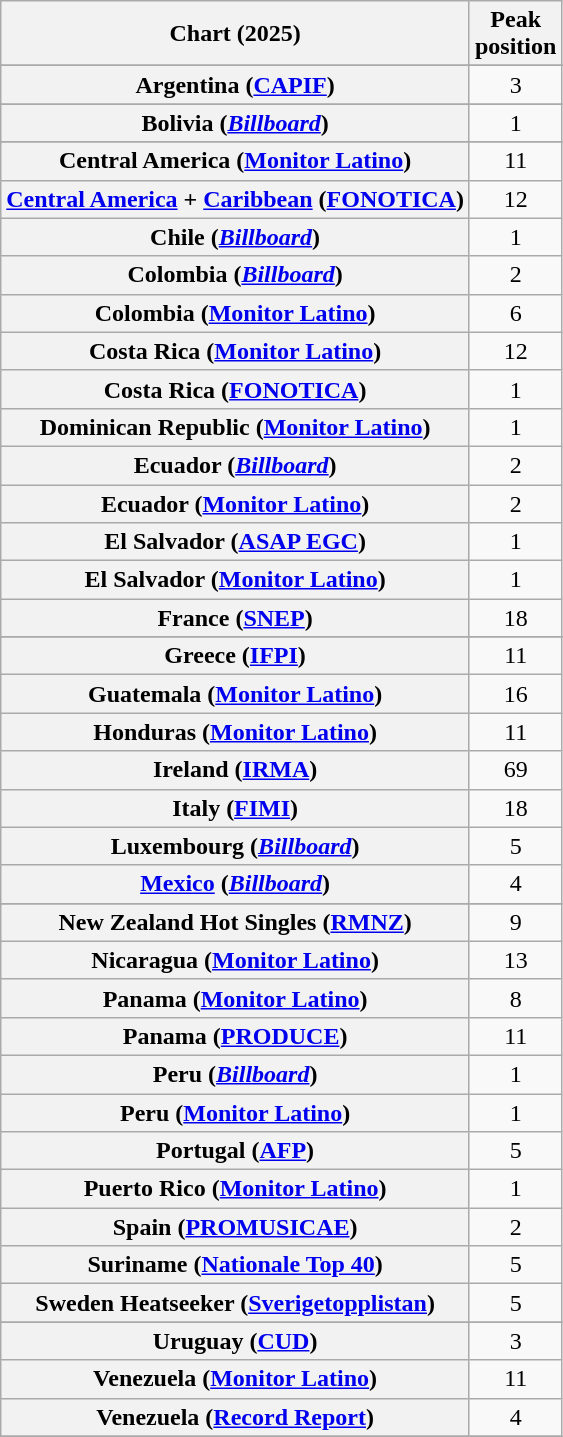<table class="wikitable sortable plainrowheaders" style="text-align:center">
<tr>
<th scope="col">Chart (2025)</th>
<th scope="col">Peak<br>position</th>
</tr>
<tr>
</tr>
<tr>
<th scope="row">Argentina (<a href='#'>CAPIF</a>)</th>
<td>3</td>
</tr>
<tr>
</tr>
<tr>
</tr>
<tr>
<th scope="row">Bolivia (<em><a href='#'>Billboard</a></em>)</th>
<td>1</td>
</tr>
<tr>
</tr>
<tr>
<th scope="row">Central America (<a href='#'>Monitor Latino</a>)</th>
<td>11</td>
</tr>
<tr>
<th scope="row"><a href='#'>Central America</a> + <a href='#'>Caribbean</a> (<a href='#'>FONOTICA</a>)</th>
<td>12</td>
</tr>
<tr>
<th scope="row">Chile (<em><a href='#'>Billboard</a></em>)</th>
<td>1</td>
</tr>
<tr>
<th scope="row">Colombia (<em><a href='#'>Billboard</a></em>)</th>
<td>2</td>
</tr>
<tr>
<th scope="row">Colombia (<a href='#'>Monitor Latino</a>)</th>
<td>6</td>
</tr>
<tr>
<th scope="row">Costa Rica (<a href='#'>Monitor Latino</a>)</th>
<td>12</td>
</tr>
<tr>
<th scope="row">Costa Rica (<a href='#'>FONOTICA</a>)</th>
<td>1</td>
</tr>
<tr>
<th scope="row">Dominican Republic (<a href='#'>Monitor Latino</a>)</th>
<td>1</td>
</tr>
<tr>
<th scope="row">Ecuador (<em><a href='#'>Billboard</a></em>)</th>
<td>2</td>
</tr>
<tr>
<th scope="row">Ecuador (<a href='#'>Monitor Latino</a>)</th>
<td>2</td>
</tr>
<tr>
<th scope="row">El Salvador (<a href='#'>ASAP EGC</a>)</th>
<td>1</td>
</tr>
<tr>
<th scope="row">El Salvador (<a href='#'>Monitor Latino</a>)</th>
<td>1</td>
</tr>
<tr>
<th scope="row">France (<a href='#'>SNEP</a>)</th>
<td>18</td>
</tr>
<tr>
</tr>
<tr>
</tr>
<tr>
<th scope="row">Greece (<a href='#'>IFPI</a>)</th>
<td>11</td>
</tr>
<tr>
<th scope="row">Guatemala (<a href='#'>Monitor Latino</a>)</th>
<td>16</td>
</tr>
<tr>
<th scope="row">Honduras (<a href='#'>Monitor Latino</a>)</th>
<td>11</td>
</tr>
<tr>
<th scope="row">Ireland (<a href='#'>IRMA</a>)</th>
<td>69</td>
</tr>
<tr>
<th scope="row">Italy (<a href='#'>FIMI</a>)</th>
<td>18</td>
</tr>
<tr>
<th scope="row">Luxembourg (<em><a href='#'>Billboard</a></em>)</th>
<td>5</td>
</tr>
<tr>
<th scope="row"><a href='#'>Mexico</a> (<em><a href='#'>Billboard</a></em>)</th>
<td>4</td>
</tr>
<tr>
</tr>
<tr>
<th scope="row">New Zealand Hot Singles (<a href='#'>RMNZ</a>)</th>
<td>9</td>
</tr>
<tr>
<th scope="row">Nicaragua (<a href='#'>Monitor Latino</a>)</th>
<td>13</td>
</tr>
<tr>
<th scope="row">Panama (<a href='#'>Monitor Latino</a>)</th>
<td>8</td>
</tr>
<tr>
<th scope="row">Panama (<a href='#'>PRODUCE</a>)</th>
<td>11</td>
</tr>
<tr>
<th scope="row">Peru (<em><a href='#'>Billboard</a></em>)</th>
<td>1</td>
</tr>
<tr>
<th scope="row">Peru (<a href='#'>Monitor Latino</a>)</th>
<td>1</td>
</tr>
<tr>
<th scope="row">Portugal (<a href='#'>AFP</a>)</th>
<td>5</td>
</tr>
<tr>
<th scope="row">Puerto Rico (<a href='#'>Monitor Latino</a>)</th>
<td>1</td>
</tr>
<tr>
<th scope="row">Spain (<a href='#'>PROMUSICAE</a>)</th>
<td>2</td>
</tr>
<tr>
<th scope="row">Suriname (<a href='#'>Nationale Top 40</a>)</th>
<td>5</td>
</tr>
<tr>
<th scope="row">Sweden Heatseeker (<a href='#'>Sverigetopplistan</a>)</th>
<td>5</td>
</tr>
<tr>
</tr>
<tr>
</tr>
<tr>
</tr>
<tr>
</tr>
<tr>
</tr>
<tr>
</tr>
<tr>
</tr>
<tr>
</tr>
<tr>
<th scope="row">Uruguay (<a href='#'>CUD</a>)</th>
<td>3</td>
</tr>
<tr>
<th scope="row">Venezuela (<a href='#'>Monitor Latino</a>)</th>
<td>11</td>
</tr>
<tr>
<th scope="row">Venezuela (<a href='#'>Record Report</a>)</th>
<td>4</td>
</tr>
<tr>
</tr>
</table>
